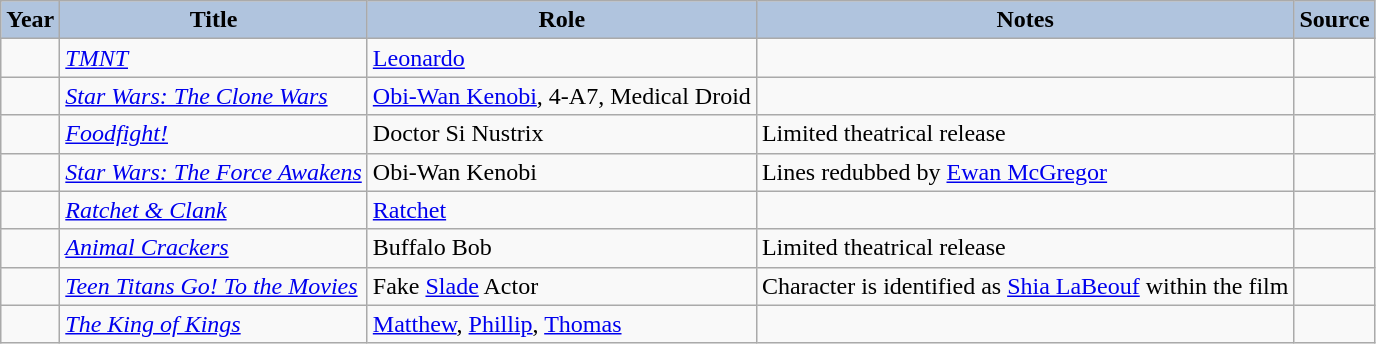<table class="wikitable sortable plainrowheaders" style="width=95%;  font-size: 100%;">
<tr>
<th style="background:#b0c4de;">Year</th>
<th style="background:#b0c4de;">Title</th>
<th style="background:#b0c4de;">Role</th>
<th style="background:#b0c4de;" class="unsortable">Notes</th>
<th style="background:#b0c4de;" class="unsortable">Source</th>
</tr>
<tr>
<td></td>
<td><em><a href='#'>TMNT</a></em></td>
<td><a href='#'>Leonardo</a></td>
<td> </td>
<td></td>
</tr>
<tr>
<td></td>
<td><em><a href='#'>Star Wars: The Clone Wars</a></em></td>
<td><a href='#'>Obi-Wan Kenobi</a>, 4-A7, Medical Droid</td>
<td> </td>
<td></td>
</tr>
<tr>
<td></td>
<td><em><a href='#'>Foodfight!</a></em></td>
<td>Doctor Si Nustrix</td>
<td>Limited theatrical release</td>
<td></td>
</tr>
<tr>
<td></td>
<td><em><a href='#'>Star Wars: The Force Awakens</a></em></td>
<td>Obi-Wan Kenobi</td>
<td>Lines redubbed by <a href='#'>Ewan McGregor</a></td>
<td></td>
</tr>
<tr>
<td></td>
<td><em><a href='#'>Ratchet & Clank</a></em></td>
<td><a href='#'>Ratchet</a></td>
<td> </td>
<td></td>
</tr>
<tr>
<td></td>
<td><em><a href='#'>Animal Crackers</a></em></td>
<td>Buffalo Bob</td>
<td>Limited theatrical release</td>
<td></td>
</tr>
<tr>
<td></td>
<td><em><a href='#'>Teen Titans Go! To the Movies</a></em></td>
<td>Fake <a href='#'>Slade</a> Actor</td>
<td>Character is identified as <a href='#'>Shia LaBeouf</a> within the film</td>
<td></td>
</tr>
<tr>
<td></td>
<td><em><a href='#'>The King of Kings</a></em></td>
<td><a href='#'>Matthew</a>, <a href='#'>Phillip</a>, <a href='#'>Thomas</a></td>
<td></td>
<td></td>
</tr>
</table>
